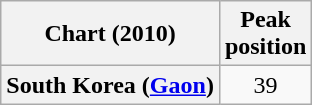<table class="wikitable plainrowheaders" style="text-align:center">
<tr>
<th scope="col">Chart (2010)</th>
<th scope="col">Peak<br>position</th>
</tr>
<tr>
<th scope="row">South Korea (<a href='#'>Gaon</a>)</th>
<td>39</td>
</tr>
</table>
